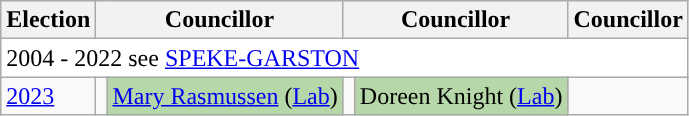<table class="wikitable">
<tr>
<th>Election</th>
<th colspan="2">Councillor</th>
<th colspan="2">Councillor</th>
<th colspan="2">Councillor</th>
</tr>
<tr>
<td colspan="8" bgcolor="#FFF"><div>2004 - 2022 see <a href='#'>SPEKE-GARSTON</a></div></td>
</tr>
<tr>
<td><a href='#'>2023</a></td>
<td style="background-color:"></td>
<td bgcolor="#B6D7A8"><a href='#'>Mary Rasmussen</a> (<a href='#'>Lab</a>)</td>
<td style="background-color:"></td>
<td bgcolor="#B6D7A8">Doreen Knight (<a href='#'>Lab</a>)</td>
</tr>
</table>
